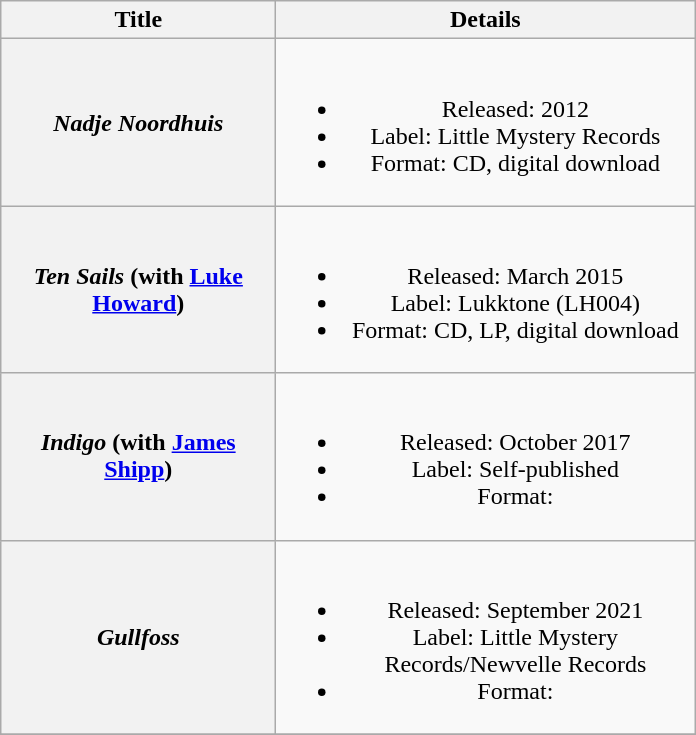<table class="wikitable plainrowheaders" border="1" style="text-align:center;">
<tr>
<th scope="col" style="width:11em;">Title</th>
<th scope="col" style="width:17em;">Details</th>
</tr>
<tr>
<th scope="row"><em>Nadje Noordhuis</em></th>
<td><br><ul><li>Released: 2012</li><li>Label: Little Mystery Records</li><li>Format: CD, digital download</li></ul></td>
</tr>
<tr>
<th scope="row"><em>Ten Sails</em> (with <a href='#'>Luke Howard</a>)</th>
<td><br><ul><li>Released: March 2015</li><li>Label: Lukktone (LH004)</li><li>Format: CD, LP, digital download</li></ul></td>
</tr>
<tr>
<th scope="row"><em>Indigo</em>  (with <a href='#'>James Shipp</a>)</th>
<td><br><ul><li>Released: October 2017</li><li>Label: Self-published</li><li>Format:</li></ul></td>
</tr>
<tr>
<th scope="row"><em>Gullfoss</em></th>
<td><br><ul><li>Released: September 2021</li><li>Label: Little Mystery Records/Newvelle Records</li><li>Format:</li></ul></td>
</tr>
<tr>
</tr>
</table>
